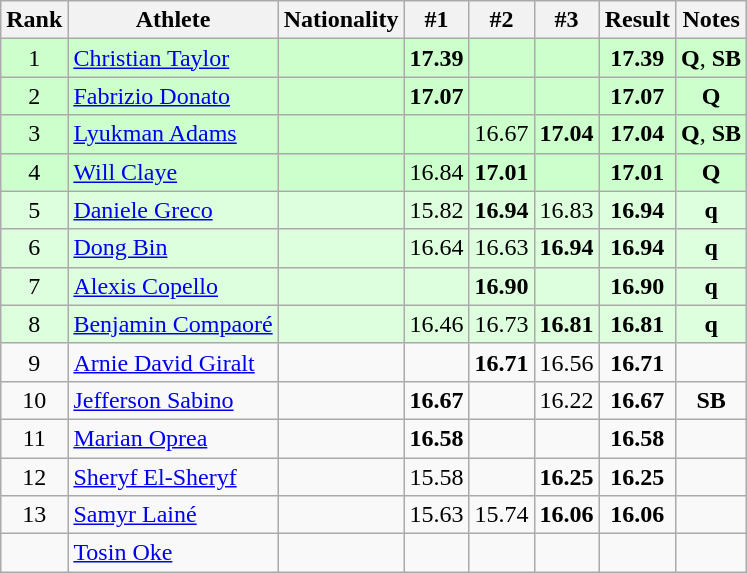<table class="wikitable sortable" style="text-align:center">
<tr>
<th>Rank</th>
<th>Athlete</th>
<th>Nationality</th>
<th>#1</th>
<th>#2</th>
<th>#3</th>
<th>Result</th>
<th>Notes</th>
</tr>
<tr bgcolor=ccffcc>
<td>1</td>
<td align=left><a href='#'>Christian Taylor</a></td>
<td align=left></td>
<td><strong>17.39</strong></td>
<td></td>
<td></td>
<td><strong>17.39</strong></td>
<td><strong>Q</strong>, <strong>SB</strong></td>
</tr>
<tr bgcolor=ccffcc>
<td>2</td>
<td align=left><a href='#'>Fabrizio Donato</a></td>
<td align=left></td>
<td><strong>17.07</strong></td>
<td></td>
<td></td>
<td><strong>17.07</strong></td>
<td><strong>Q</strong></td>
</tr>
<tr bgcolor=ccffcc>
<td>3</td>
<td align=left><a href='#'>Lyukman Adams</a></td>
<td align=left></td>
<td></td>
<td>16.67</td>
<td><strong>17.04</strong></td>
<td><strong>17.04</strong></td>
<td><strong>Q</strong>, <strong>SB</strong></td>
</tr>
<tr bgcolor=ccffcc>
<td>4</td>
<td align=left><a href='#'>Will Claye</a></td>
<td align=left></td>
<td>16.84</td>
<td><strong>17.01</strong></td>
<td></td>
<td><strong>17.01</strong></td>
<td><strong>Q</strong></td>
</tr>
<tr bgcolor=ddffdd>
<td>5</td>
<td align=left><a href='#'>Daniele Greco</a></td>
<td align=left></td>
<td>15.82</td>
<td><strong>16.94</strong></td>
<td>16.83</td>
<td><strong>16.94</strong></td>
<td><strong>q</strong></td>
</tr>
<tr bgcolor=ddffdd>
<td>6</td>
<td align=left><a href='#'>Dong Bin</a></td>
<td align=left></td>
<td>16.64</td>
<td>16.63</td>
<td><strong>16.94</strong></td>
<td><strong>16.94</strong></td>
<td><strong>q</strong></td>
</tr>
<tr bgcolor=ddffdd>
<td>7</td>
<td align=left><a href='#'>Alexis Copello</a></td>
<td align=left></td>
<td></td>
<td><strong>16.90</strong></td>
<td></td>
<td><strong>16.90</strong></td>
<td><strong>q</strong></td>
</tr>
<tr bgcolor=ddffdd>
<td>8</td>
<td align=left><a href='#'>Benjamin Compaoré</a></td>
<td align=left></td>
<td>16.46</td>
<td>16.73</td>
<td><strong>16.81</strong></td>
<td><strong>16.81</strong></td>
<td><strong>q</strong></td>
</tr>
<tr>
<td>9</td>
<td align=left><a href='#'>Arnie David Giralt</a></td>
<td align=left></td>
<td></td>
<td><strong>16.71</strong></td>
<td>16.56</td>
<td><strong>16.71</strong></td>
<td></td>
</tr>
<tr>
<td>10</td>
<td align=left><a href='#'>Jefferson Sabino</a></td>
<td align=left></td>
<td><strong>16.67</strong></td>
<td></td>
<td>16.22</td>
<td><strong>16.67</strong></td>
<td><strong>SB</strong></td>
</tr>
<tr>
<td>11</td>
<td align=left><a href='#'>Marian Oprea</a></td>
<td align=left></td>
<td><strong>16.58</strong></td>
<td></td>
<td></td>
<td><strong>16.58</strong></td>
<td></td>
</tr>
<tr>
<td>12</td>
<td align=left><a href='#'>Sheryf El-Sheryf</a></td>
<td align=left></td>
<td>15.58</td>
<td></td>
<td><strong>16.25</strong></td>
<td><strong>16.25</strong></td>
<td></td>
</tr>
<tr>
<td>13</td>
<td align=left><a href='#'>Samyr Lainé</a></td>
<td align=left></td>
<td>15.63</td>
<td>15.74</td>
<td><strong>16.06</strong></td>
<td><strong>16.06</strong></td>
<td></td>
</tr>
<tr>
<td></td>
<td align=left><a href='#'>Tosin Oke</a></td>
<td align=left></td>
<td></td>
<td></td>
<td></td>
<td><strong></strong></td>
<td></td>
</tr>
</table>
